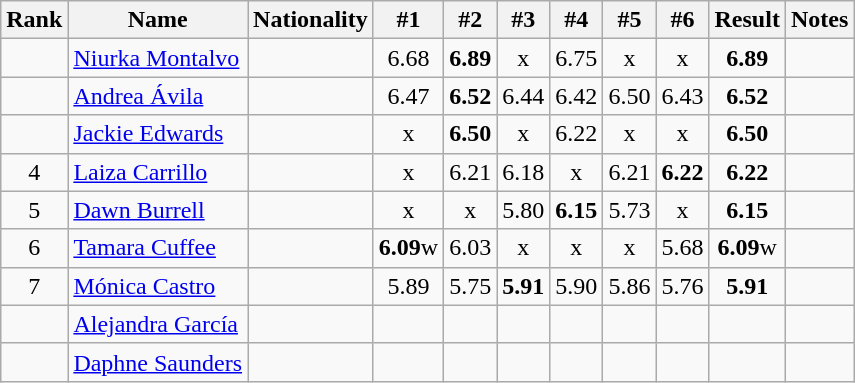<table class="wikitable sortable" style="text-align:center">
<tr>
<th>Rank</th>
<th>Name</th>
<th>Nationality</th>
<th>#1</th>
<th>#2</th>
<th>#3</th>
<th>#4</th>
<th>#5</th>
<th>#6</th>
<th>Result</th>
<th>Notes</th>
</tr>
<tr>
<td></td>
<td align=left><a href='#'>Niurka Montalvo</a></td>
<td align=left></td>
<td>6.68</td>
<td><strong>6.89</strong></td>
<td>x</td>
<td>6.75</td>
<td>x</td>
<td>x</td>
<td><strong>6.89</strong></td>
<td></td>
</tr>
<tr>
<td></td>
<td align=left><a href='#'>Andrea Ávila</a></td>
<td align=left></td>
<td>6.47</td>
<td><strong>6.52</strong></td>
<td>6.44</td>
<td>6.42</td>
<td>6.50</td>
<td>6.43</td>
<td><strong>6.52</strong></td>
<td></td>
</tr>
<tr>
<td></td>
<td align=left><a href='#'>Jackie Edwards</a></td>
<td align=left></td>
<td>x</td>
<td><strong>6.50</strong></td>
<td>x</td>
<td>6.22</td>
<td>x</td>
<td>x</td>
<td><strong>6.50</strong></td>
<td></td>
</tr>
<tr>
<td>4</td>
<td align=left><a href='#'>Laiza Carrillo</a></td>
<td align=left></td>
<td>x</td>
<td>6.21</td>
<td>6.18</td>
<td>x</td>
<td>6.21</td>
<td><strong>6.22</strong></td>
<td><strong>6.22</strong></td>
<td></td>
</tr>
<tr>
<td>5</td>
<td align=left><a href='#'>Dawn Burrell</a></td>
<td align=left></td>
<td>x</td>
<td>x</td>
<td>5.80</td>
<td><strong>6.15</strong></td>
<td>5.73</td>
<td>x</td>
<td><strong>6.15</strong></td>
<td></td>
</tr>
<tr>
<td>6</td>
<td align=left><a href='#'>Tamara Cuffee</a></td>
<td align=left></td>
<td><strong>6.09</strong>w</td>
<td>6.03</td>
<td>x</td>
<td>x</td>
<td>x</td>
<td>5.68</td>
<td><strong>6.09</strong>w</td>
<td></td>
</tr>
<tr>
<td>7</td>
<td align=left><a href='#'>Mónica Castro</a></td>
<td align=left></td>
<td>5.89</td>
<td>5.75</td>
<td><strong>5.91</strong></td>
<td>5.90</td>
<td>5.86</td>
<td>5.76</td>
<td><strong>5.91</strong></td>
<td></td>
</tr>
<tr>
<td></td>
<td align=left><a href='#'>Alejandra García</a></td>
<td align=left></td>
<td></td>
<td></td>
<td></td>
<td></td>
<td></td>
<td></td>
<td><strong></strong></td>
<td></td>
</tr>
<tr>
<td></td>
<td align=left><a href='#'>Daphne Saunders</a></td>
<td align=left></td>
<td></td>
<td></td>
<td></td>
<td></td>
<td></td>
<td></td>
<td><strong></strong></td>
<td></td>
</tr>
</table>
